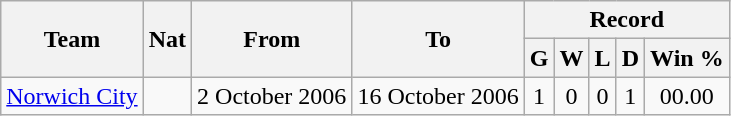<table class="wikitable" style="text-align: center">
<tr>
<th rowspan="2">Team</th>
<th rowspan="2">Nat</th>
<th rowspan="2">From</th>
<th rowspan="2">To</th>
<th colspan="5">Record</th>
</tr>
<tr>
<th>G</th>
<th>W</th>
<th>L</th>
<th>D</th>
<th>Win %</th>
</tr>
<tr>
<td align=left><a href='#'>Norwich City</a></td>
<td></td>
<td align=left>2 October 2006</td>
<td align=left>16 October 2006</td>
<td>1</td>
<td>0</td>
<td>0</td>
<td>1</td>
<td>00.00</td>
</tr>
</table>
